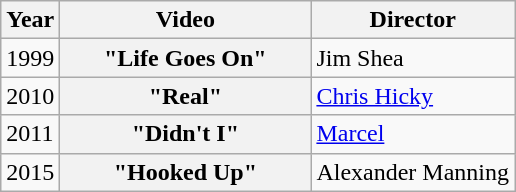<table class="wikitable plainrowheaders">
<tr>
<th>Year</th>
<th style="width:10em;">Video</th>
<th>Director</th>
</tr>
<tr>
<td>1999</td>
<th scope="row">"Life Goes On"</th>
<td>Jim Shea</td>
</tr>
<tr>
<td>2010</td>
<th scope="row">"Real"</th>
<td><a href='#'>Chris Hicky</a></td>
</tr>
<tr>
<td>2011</td>
<th scope="row">"Didn't I"</th>
<td><a href='#'>Marcel</a></td>
</tr>
<tr>
<td>2015</td>
<th scope="row">"Hooked Up"</th>
<td>Alexander Manning</td>
</tr>
</table>
